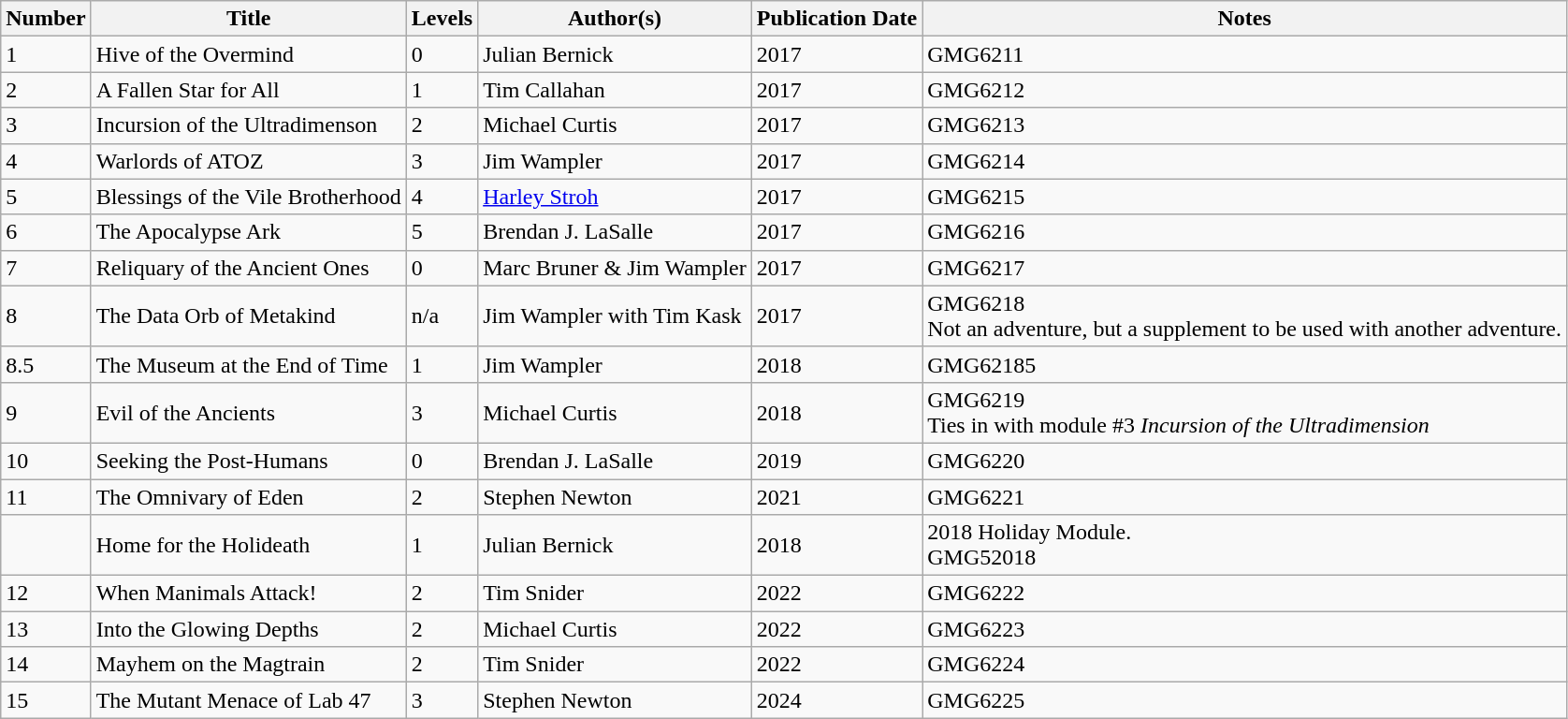<table class="wikitable sortable">
<tr>
<th>Number</th>
<th>Title</th>
<th>Levels</th>
<th>Author(s)</th>
<th>Publication Date</th>
<th>Notes</th>
</tr>
<tr>
<td>1</td>
<td>Hive of the Overmind</td>
<td>0</td>
<td>Julian Bernick</td>
<td>2017</td>
<td>GMG6211</td>
</tr>
<tr>
<td>2</td>
<td>A Fallen Star for All</td>
<td>1</td>
<td>Tim Callahan</td>
<td>2017</td>
<td>GMG6212</td>
</tr>
<tr>
<td>3</td>
<td>Incursion of the Ultradimenson</td>
<td>2</td>
<td>Michael Curtis</td>
<td>2017</td>
<td>GMG6213</td>
</tr>
<tr>
<td>4</td>
<td>Warlords of ATOZ</td>
<td>3</td>
<td>Jim Wampler</td>
<td>2017</td>
<td>GMG6214</td>
</tr>
<tr>
<td>5</td>
<td>Blessings of the Vile Brotherhood</td>
<td>4</td>
<td><a href='#'>Harley Stroh</a></td>
<td>2017</td>
<td>GMG6215</td>
</tr>
<tr>
<td>6</td>
<td>The Apocalypse Ark</td>
<td>5</td>
<td>Brendan J. LaSalle</td>
<td>2017</td>
<td>GMG6216</td>
</tr>
<tr>
<td>7</td>
<td>Reliquary of the Ancient Ones</td>
<td>0</td>
<td>Marc Bruner & Jim Wampler</td>
<td>2017</td>
<td>GMG6217</td>
</tr>
<tr>
<td>8</td>
<td>The Data Orb of Metakind</td>
<td>n/a</td>
<td>Jim Wampler with Tim Kask</td>
<td>2017</td>
<td>GMG6218<br>Not an adventure, but a supplement to be used with another adventure.</td>
</tr>
<tr>
<td>8.5</td>
<td>The Museum at the End of Time</td>
<td>1</td>
<td>Jim Wampler</td>
<td>2018</td>
<td>GMG62185</td>
</tr>
<tr>
<td>9</td>
<td>Evil of the Ancients</td>
<td>3</td>
<td>Michael Curtis</td>
<td>2018</td>
<td>GMG6219<br>Ties in with module #3 <em>Incursion of the Ultradimension</em></td>
</tr>
<tr>
<td>10</td>
<td>Seeking the Post-Humans</td>
<td>0</td>
<td>Brendan J. LaSalle</td>
<td>2019</td>
<td>GMG6220</td>
</tr>
<tr>
<td>11</td>
<td>The Omnivary of Eden</td>
<td>2</td>
<td>Stephen Newton</td>
<td>2021</td>
<td>GMG6221</td>
</tr>
<tr>
<td></td>
<td>Home for the Holideath</td>
<td>1</td>
<td>Julian Bernick</td>
<td>2018</td>
<td>2018 Holiday Module.<br>GMG52018</td>
</tr>
<tr>
<td>12</td>
<td>When Manimals Attack!</td>
<td>2</td>
<td>Tim Snider</td>
<td>2022</td>
<td>GMG6222</td>
</tr>
<tr>
<td>13</td>
<td>Into the Glowing Depths</td>
<td>2</td>
<td>Michael Curtis</td>
<td>2022</td>
<td>GMG6223</td>
</tr>
<tr>
<td>14</td>
<td>Mayhem on the Magtrain</td>
<td>2</td>
<td>Tim Snider</td>
<td>2022</td>
<td>GMG6224</td>
</tr>
<tr>
<td>15</td>
<td>The Mutant Menace of Lab 47</td>
<td>3</td>
<td>Stephen Newton</td>
<td>2024</td>
<td>GMG6225</td>
</tr>
</table>
